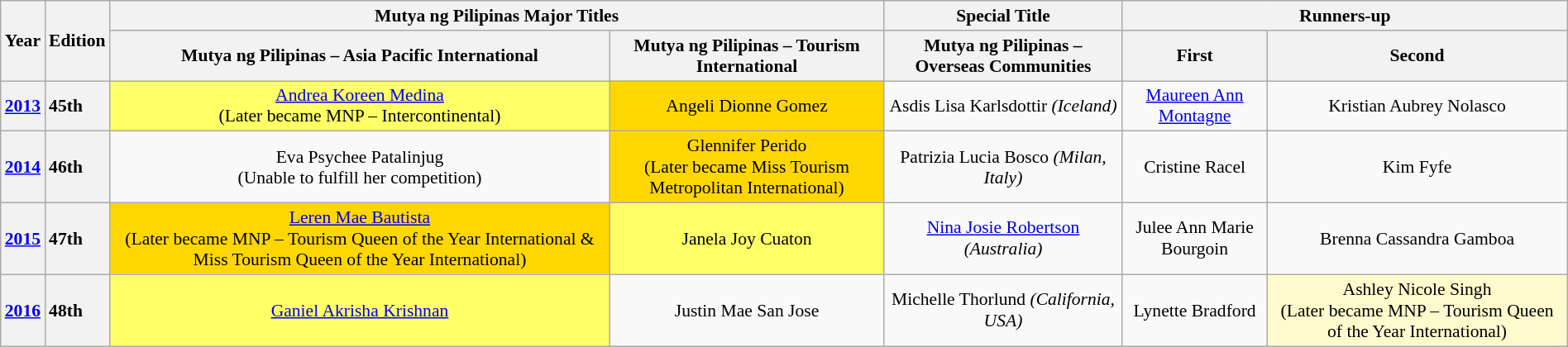<table class="wikitable" style="text-align:center; font-size:90%; line-height:17px; width:100%;">
<tr>
<th width:03%;" scope="col" rowspan="2">Year</th>
<th width:03%;" scope="col" rowspan="2">Edition</th>
<th colspan="2"  width:08%;" scope="col">Mutya ng Pilipinas Major Titles</th>
<th width:05%;" scope="col" colspan="1">Special Title</th>
<th width:05%;" scope="col" colspan="2">Runners-up</th>
</tr>
<tr>
<th width:12%;" scope="col">Mutya ng Pilipinas – Asia Pacific International</th>
<th width:10%;" scope="col">Mutya ng Pilipinas – Tourism International</th>
<th width:10%;" scope="col">Mutya ng Pilipinas – Overseas Communities</th>
<th width:10%;" scope="col">First</th>
<th width:10%;" scope="col">Second</th>
</tr>
<tr>
<th><a href='#'>2013</a></th>
<th style="text-align:left;">45th</th>
<td style="background:#ff6;"><a href='#'>Andrea Koreen Medina</a> <br>(Later became MNP – Intercontinental)</td>
<td style="background:gold;">Angeli Dionne Gomez</td>
<td>Asdis Lisa Karlsdottir <em>(Iceland)</em></td>
<td><a href='#'>Maureen Ann Montagne</a></td>
<td>Kristian Aubrey Nolasco</td>
</tr>
<tr>
<th><a href='#'>2014</a></th>
<th style="text-align:left;">46th</th>
<td>Eva Psychee Patalinjug <br>(Unable to fulfill her competition)</td>
<td style="background:gold;">Glennifer Perido <br>(Later became Miss Tourism Metropolitan International)</td>
<td>Patrizia Lucia Bosco <em>(Milan, Italy)</em></td>
<td>Cristine Racel</td>
<td>Kim Fyfe</td>
</tr>
<tr>
<th><a href='#'>2015</a></th>
<th style="text-align:left;">47th</th>
<td style="background:gold;"><a href='#'>Leren Mae Bautista</a> <br>(Later became MNP – Tourism Queen of the Year International & Miss Tourism Queen of the Year International)</td>
<td style="background:#ff6;">Janela Joy Cuaton</td>
<td><a href='#'>Nina Josie Robertson</a> <em>(Australia) </em></td>
<td>Julee Ann Marie Bourgoin</td>
<td>Brenna Cassandra Gamboa</td>
</tr>
<tr>
<th><a href='#'>2016</a></th>
<th style="text-align:left;">48th</th>
<td style="background:#ff6;"><a href='#'>Ganiel Akrisha Krishnan</a></td>
<td>Justin Mae San Jose</td>
<td>Michelle Thorlund <em>(California, USA)</em></td>
<td>Lynette Bradford</td>
<td style="background:#FFFACD;">Ashley Nicole Singh <br>(Later became MNP – Tourism Queen of the Year International)</td>
</tr>
</table>
